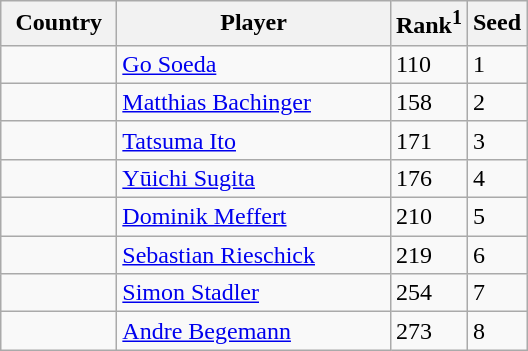<table class="sortable wikitable">
<tr>
<th width="70">Country</th>
<th width="175">Player</th>
<th>Rank<sup>1</sup></th>
<th>Seed</th>
</tr>
<tr>
<td></td>
<td><a href='#'>Go Soeda</a></td>
<td>110</td>
<td>1</td>
</tr>
<tr>
<td></td>
<td><a href='#'>Matthias Bachinger</a></td>
<td>158</td>
<td>2</td>
</tr>
<tr>
<td></td>
<td><a href='#'>Tatsuma Ito</a></td>
<td>171</td>
<td>3</td>
</tr>
<tr>
<td></td>
<td><a href='#'>Yūichi Sugita</a></td>
<td>176</td>
<td>4</td>
</tr>
<tr>
<td></td>
<td><a href='#'>Dominik Meffert</a></td>
<td>210</td>
<td>5</td>
</tr>
<tr>
<td></td>
<td><a href='#'>Sebastian Rieschick</a></td>
<td>219</td>
<td>6</td>
</tr>
<tr>
<td></td>
<td><a href='#'>Simon Stadler</a></td>
<td>254</td>
<td>7</td>
</tr>
<tr>
<td></td>
<td><a href='#'>Andre Begemann</a></td>
<td>273</td>
<td>8</td>
</tr>
</table>
